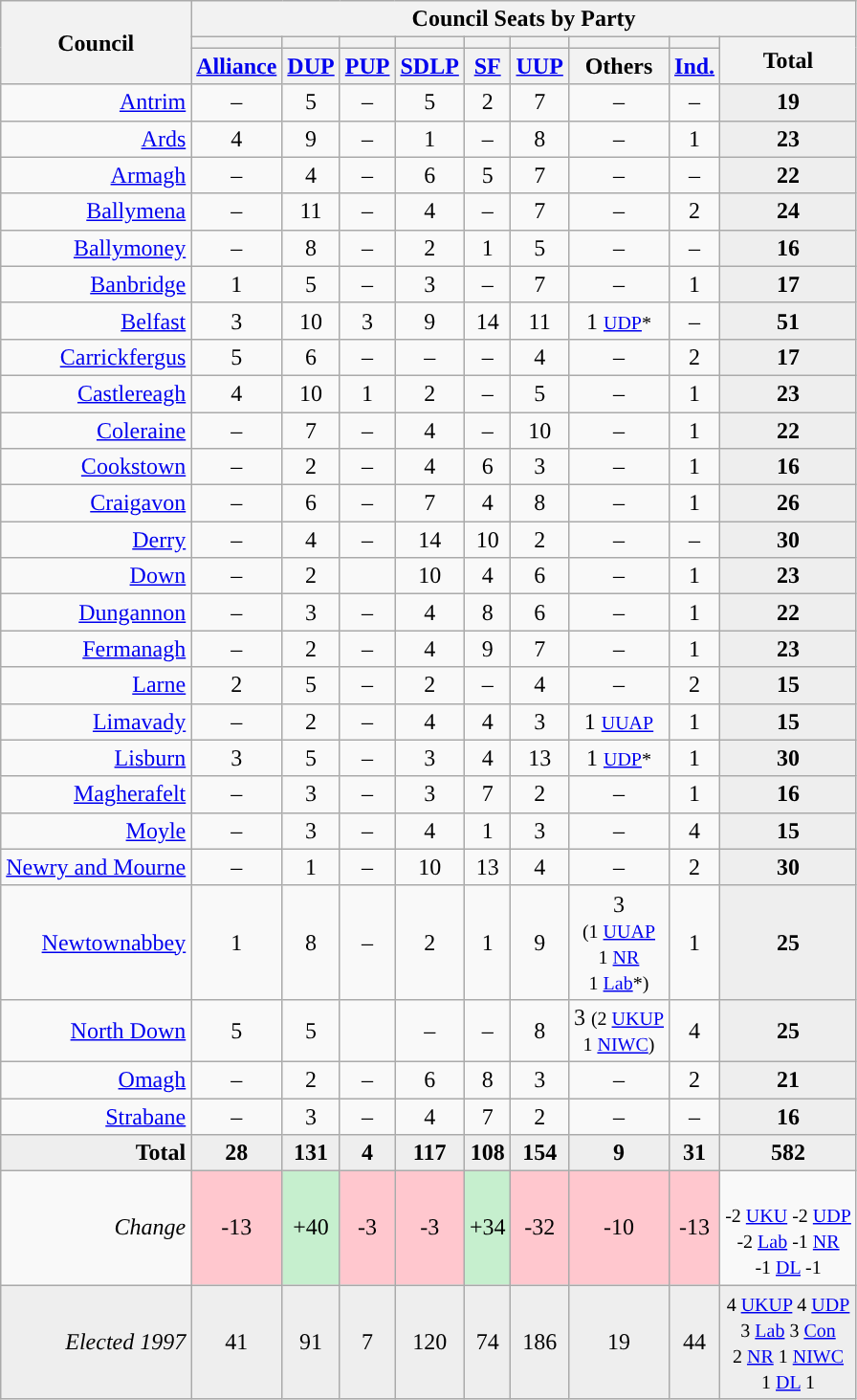<table class="wikitable sortable" style="text-align:center;">
<tr>
<th rowspan=3>Council</th>
<th colspan=9>Council Seats by Party</th>
</tr>
<tr>
<th style="background:"></th>
<th style="background:"></th>
<th style="background:"></th>
<th style="background:"></th>
<th style="background:"></th>
<th style="background:"></th>
<th></th>
<th></th>
<th rowspan=2>Total</th>
</tr>
<tr>
<th><a href='#'>Alliance</a></th>
<th><a href='#'>DUP</a></th>
<th><a href='#'>PUP</a></th>
<th><a href='#'>SDLP</a></th>
<th><a href='#'>SF</a></th>
<th><a href='#'>UUP</a></th>
<th>Others</th>
<th><a href='#'>Ind.</a></th>
</tr>
<tr>
<td style="text-align:right;"><a href='#'>Antrim</a></td>
<td>–</td>
<td style:"background;>5</td>
<td>–</td>
<td style:"background;>5</td>
<td style:"background;>2</td>
<td style:"background;>7</td>
<td>–</td>
<td>–</td>
<td style="background:#eee"><strong>19</strong></td>
</tr>
<tr>
<td style="text-align:right;"><a href='#'>Ards</a></td>
<td style:"background;>4</td>
<td style:"background;>9</td>
<td>–</td>
<td style:"background;>1</td>
<td>–</td>
<td style:"background;>8</td>
<td>–</td>
<td>1</td>
<td style="background:#eee"><strong>23</strong></td>
</tr>
<tr>
<td style="text-align:right;"><a href='#'>Armagh</a></td>
<td>–</td>
<td style:"background;>4</td>
<td>–</td>
<td style:"background;>6</td>
<td style:"background;>5</td>
<td style:"background;>7</td>
<td>–</td>
<td>–</td>
<td style="background:#eee"><strong>22</strong></td>
</tr>
<tr>
<td style="text-align:right;"><a href='#'>Ballymena</a></td>
<td>–</td>
<td style:"background;>11</td>
<td>–</td>
<td style:"background;>4</td>
<td>–</td>
<td style:"background;>7</td>
<td>–</td>
<td>2</td>
<td style="background:#eee"><strong>24</strong></td>
</tr>
<tr>
<td style="text-align:right;"><a href='#'>Ballymoney</a></td>
<td>–</td>
<td style:"background;>8</td>
<td>–</td>
<td style:"background;>2</td>
<td style:"background;>1</td>
<td style:"background;>5</td>
<td>–</td>
<td>–</td>
<td style="background:#eee"><strong>16</strong></td>
</tr>
<tr>
<td style="text-align:right;"><a href='#'>Banbridge</a></td>
<td style:"background;>1</td>
<td style:"background;>5</td>
<td>–</td>
<td style:"background;>3</td>
<td>–</td>
<td style:"background;>7</td>
<td>–</td>
<td>1</td>
<td style="background:#eee"><strong>17</strong></td>
</tr>
<tr>
<td style="text-align:right;"><a href='#'>Belfast</a></td>
<td style:"background;>3</td>
<td style:"background;>10</td>
<td style:"background;>3</td>
<td style:"background;>9</td>
<td style:"background;>14</td>
<td style:"background;>11</td>
<td style:"background;>1 <small><a href='#'>UDP</a>*</small></td>
<td>–</td>
<td style="background:#eee"><strong>51</strong></td>
</tr>
<tr>
<td style="text-align:right;"><a href='#'>Carrickfergus</a></td>
<td style:"background;>5</td>
<td style:"background;>6</td>
<td>–</td>
<td>–</td>
<td>–</td>
<td style:"background;>4</td>
<td>–</td>
<td>2</td>
<td style="background:#eee"><strong>17</strong></td>
</tr>
<tr>
<td style="text-align:right;"><a href='#'>Castlereagh</a></td>
<td style:"background;>4</td>
<td style:"background;>10</td>
<td style:"background;>1</td>
<td style:"background;>2</td>
<td>–</td>
<td style:"background;>5</td>
<td>–</td>
<td>1</td>
<td style="background:#eee"><strong>23</strong></td>
</tr>
<tr>
<td style="text-align:right;"><a href='#'>Coleraine</a></td>
<td>–</td>
<td style:"background;>7</td>
<td>–</td>
<td style:"background;>4</td>
<td>–</td>
<td style:"background;>10</td>
<td>–</td>
<td>1</td>
<td style="background:#eee"><strong>22</strong></td>
</tr>
<tr>
<td style="text-align:right;"><a href='#'>Cookstown</a></td>
<td>–</td>
<td style:"background;>2</td>
<td>–</td>
<td style:"background;>4</td>
<td style:"background;>6</td>
<td style:"background;>3</td>
<td>–</td>
<td>1</td>
<td style="background:#eee"><strong>16</strong></td>
</tr>
<tr>
<td style="text-align:right;"><a href='#'>Craigavon</a></td>
<td>–</td>
<td style:"background;>6</td>
<td>–</td>
<td style:"background;>7</td>
<td style:"background;>4</td>
<td style:"background;>8</td>
<td>–</td>
<td>1</td>
<td style="background:#eee"><strong>26</strong></td>
</tr>
<tr>
<td style="text-align:right;"><a href='#'>Derry</a></td>
<td>–</td>
<td style:"background;>4</td>
<td>–</td>
<td style:"background;>14</td>
<td style:"background;>10</td>
<td style:"background;>2</td>
<td>–</td>
<td>–</td>
<td style="background:#eee"><strong>30</strong></td>
</tr>
<tr>
<td style="text-align:right;"><a href='#'>Down</a></td>
<td>–</td>
<td style:"background;>2</td>
<td></td>
<td style:"background;>10</td>
<td style:"background;>4</td>
<td style:"background;>6</td>
<td>–</td>
<td>1</td>
<td style="background:#eee"><strong>23</strong></td>
</tr>
<tr>
<td style="text-align:right;"><a href='#'>Dungannon</a></td>
<td>–</td>
<td style:"background;>3</td>
<td>–</td>
<td style:"background;>4</td>
<td style:"background;>8</td>
<td style:"background;>6</td>
<td>–</td>
<td>1</td>
<td style="background:#eee"><strong>22</strong></td>
</tr>
<tr>
<td style="text-align:right;"><a href='#'>Fermanagh</a></td>
<td>–</td>
<td style:"background;>2</td>
<td>–</td>
<td style:"background;>4</td>
<td style:"background;>9</td>
<td style:"background;>7</td>
<td>–</td>
<td>1</td>
<td style="background:#eee"><strong>23</strong></td>
</tr>
<tr>
<td style="text-align:right;"><a href='#'>Larne</a></td>
<td style:"background;>2</td>
<td style:"background;>5</td>
<td>–</td>
<td style:"background;>2</td>
<td>–</td>
<td style:"background;>4</td>
<td>–</td>
<td>2</td>
<td style="background:#eee"><strong>15</strong></td>
</tr>
<tr>
<td style="text-align:right;"><a href='#'>Limavady</a></td>
<td>–</td>
<td style:"background;>2</td>
<td>–</td>
<td style:"background;>4</td>
<td style:"background;>4</td>
<td style:"background;>3</td>
<td>1 <small><a href='#'>UUAP</a></small></td>
<td>1</td>
<td style="background:#eee"><strong>15</strong></td>
</tr>
<tr>
<td style="text-align:right;"><a href='#'>Lisburn</a></td>
<td style:"background;>3</td>
<td style:"background;>5</td>
<td>–</td>
<td style:"background;>3</td>
<td style:"background;>4</td>
<td style:"background;>13</td>
<td style:"background;>1 <small><a href='#'>UDP</a>*</small></td>
<td>1</td>
<td style="background:#eee"><strong>30</strong></td>
</tr>
<tr>
<td style="text-align:right;"><a href='#'>Magherafelt</a></td>
<td>–</td>
<td style:"background;>3</td>
<td>–</td>
<td style:"background;>3</td>
<td style:"background;>7</td>
<td style:"background;>2</td>
<td>–</td>
<td>1</td>
<td style="background:#eee"><strong>16</strong></td>
</tr>
<tr>
<td style="text-align:right;"><a href='#'>Moyle</a></td>
<td>–</td>
<td style:"background;>3</td>
<td>–</td>
<td style:"background;>4</td>
<td style:"background;>1</td>
<td style:"background;>3</td>
<td>–</td>
<td>4</td>
<td style="background:#eee"><strong>15</strong></td>
</tr>
<tr>
<td style="text-align:right;"><a href='#'>Newry and Mourne</a></td>
<td>–</td>
<td style:"background;>1</td>
<td>–</td>
<td style:"background;>10</td>
<td style:"background;>13</td>
<td style:"background;>4</td>
<td>–</td>
<td>2</td>
<td style="background:#eee"><strong>30</strong></td>
</tr>
<tr>
<td style="text-align:right;"><a href='#'>Newtownabbey</a></td>
<td style:"background;>1</td>
<td style:"background;>8</td>
<td>–</td>
<td style:"background;>2</td>
<td style:"background;>1</td>
<td style:"background;>9</td>
<td>3 <br><small>(1 <a href='#'>UUAP</a> <br>1 <a href='#'>NR</a> <br> 1 <a href='#'>Lab</a>*)</small></td>
<td>1</td>
<td style="background:#eee"><strong>25</strong></td>
</tr>
<tr>
<td style="text-align:right;"><a href='#'>North Down</a></td>
<td style:"background;>5</td>
<td style:"background;>5</td>
<td></td>
<td>–</td>
<td>–</td>
<td style:"background;>8</td>
<td>3 <small>(2 <a href='#'>UKUP</a> <br> 1 <a href='#'>NIWC</a>)</small></td>
<td>4</td>
<td style="background:#eee"><strong>25</strong></td>
</tr>
<tr>
<td style="text-align:right;"><a href='#'>Omagh</a></td>
<td>–</td>
<td style:"background;>2</td>
<td>–</td>
<td style:"background;>6</td>
<td style:"background;>8</td>
<td style:"background;>3</td>
<td>–</td>
<td>2</td>
<td style="background:#eee"><strong>21</strong></td>
</tr>
<tr>
<td style="text-align:right;"><a href='#'>Strabane</a></td>
<td>–</td>
<td style:"background;>3</td>
<td>–</td>
<td style:"background;>4</td>
<td style:"background;>7</td>
<td style:"background;>2</td>
<td>–</td>
<td>–</td>
<td style="background:#eee"><strong>16</strong></td>
</tr>
<tr class="sortbottom" style="text-align:center; background:#eee;">
<td style="text-align:right;"><strong>Total</strong></td>
<td><strong>28</strong></td>
<td><strong>131</strong></td>
<td><strong>4</strong></td>
<td><strong>117</strong></td>
<td><strong>108</strong></td>
<td><strong>154</strong></td>
<td><strong>9</strong></td>
<td><strong>31</strong></td>
<td><strong>582</strong></td>
</tr>
<tr class="sortbottom" style="text-align:center;">
<td style="text-align:right"><em>Change</em></td>
<td style="background:#FFC7CE">-13</td>
<td style="background:#C6EFCE">+40</td>
<td style="background:#FFC7CE">-3</td>
<td style="background:#FFC7CE">-3</td>
<td style="background:#C6EFCE">+34</td>
<td style="background:#FFC7CE">-32</td>
<td style="background:#FFC7CE">-10</td>
<td style="background:#FFC7CE">-13</td>
<td><small> <br> -2 <a href='#'>UKU</a> -2 <a href='#'>UDP</a><br> -2 <a href='#'>Lab</a> -1 <a href='#'>NR</a><br> -1 <a href='#'>DL</a> -1 </small></td>
</tr>
<tr class="sortbottom" style="text-align:centre; background:#eee;">
<td style="text-align:right"><em>Elected 1997</em></td>
<td>41</td>
<td>91</td>
<td>7</td>
<td>120</td>
<td>74</td>
<td>186</td>
<td>19</td>
<td>44</td>
<td><small>4 <a href='#'>UKUP</a> 4 <a href='#'>UDP</a> <br>3 <a href='#'>Lab</a> 3 <a href='#'>Con</a><br> 2 <a href='#'>NR</a> 1 <a href='#'>NIWC</a> <br>1 <a href='#'>DL</a> 1 </small></td>
</tr>
</table>
